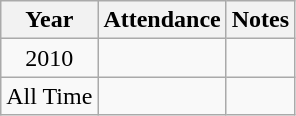<table class="wikitable">
<tr>
<th>Year</th>
<th>Attendance</th>
<th>Notes</th>
</tr>
<tr>
<td align="center">2010</td>
<td align="center"></td>
<td align="center"></td>
</tr>
<tr>
<td align="center">All Time</td>
<td align="center"></td>
<td align="center"></td>
</tr>
</table>
